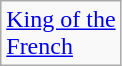<table class="wikitable">
<tr>
<td> <a href='#'>King of the <br>French</a></td>
</tr>
</table>
